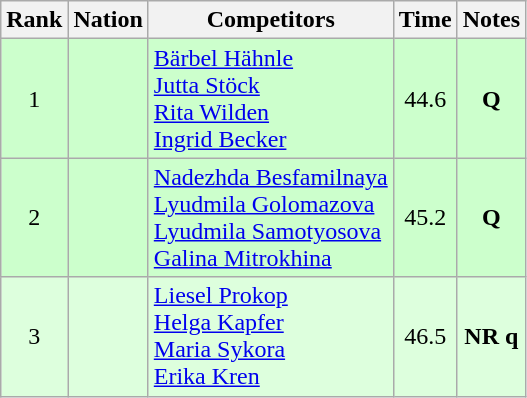<table class="wikitable sortable" style="text-align:center">
<tr>
<th>Rank</th>
<th>Nation</th>
<th>Competitors</th>
<th>Time</th>
<th>Notes</th>
</tr>
<tr bgcolor=ccffcc>
<td>1</td>
<td align=left></td>
<td align=left><a href='#'>Bärbel Hähnle</a><br><a href='#'>Jutta Stöck</a><br><a href='#'>Rita Wilden</a><br><a href='#'>Ingrid Becker</a></td>
<td>44.6</td>
<td><strong>Q</strong></td>
</tr>
<tr bgcolor=ccffcc>
<td>2</td>
<td align=left></td>
<td align=left><a href='#'>Nadezhda Besfamilnaya</a><br><a href='#'>Lyudmila Golomazova</a><br><a href='#'>Lyudmila Samotyosova</a><br><a href='#'>Galina Mitrokhina</a></td>
<td>45.2</td>
<td><strong>Q</strong></td>
</tr>
<tr bgcolor=ddffdd>
<td>3</td>
<td align=left></td>
<td align=left><a href='#'>Liesel Prokop</a><br><a href='#'>Helga Kapfer</a><br><a href='#'>Maria Sykora</a><br><a href='#'>Erika Kren</a></td>
<td>46.5</td>
<td><strong>NR q</strong></td>
</tr>
</table>
